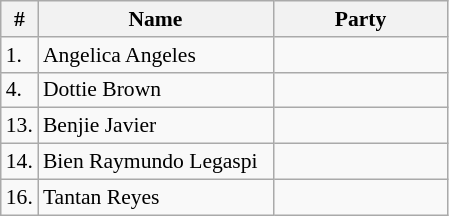<table class=wikitable style="font-size:90%">
<tr>
<th>#</th>
<th width=150px>Name</th>
<th colspan=2 width=110px>Party</th>
</tr>
<tr>
<td>1.</td>
<td>Angelica Angeles</td>
<td></td>
</tr>
<tr>
<td>4.</td>
<td>Dottie Brown</td>
<td></td>
</tr>
<tr>
<td>13.</td>
<td>Benjie Javier</td>
<td></td>
</tr>
<tr>
<td>14.</td>
<td>Bien Raymundo Legaspi</td>
<td></td>
</tr>
<tr>
<td>16.</td>
<td>Tantan Reyes</td>
<td></td>
</tr>
</table>
